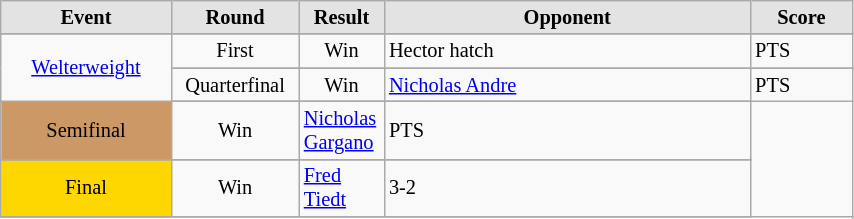<table style='font-size: 85%; text-align: left;' class='wikitable' width='45%'>
<tr>
<th style='border-style: none none solid solid; background: #e3e3e3; wid 20%'><strong>Event</strong></th>
<th style='border-style: none none solid solid; background: #e3e3e3; width: 15%'><strong>Round</strong></th>
<th style='border-style: none none solid solid; background: #e3e3e3; width: 10%'><strong>Result</strong></th>
<th style='border-style: none none solid solid; background: #e3e3e3; width: 43%'><strong>Opponent</strong></th>
<th style='border-style: none none solid solid; background: #e3e3e3; width: 12%'><strong>Score</strong></th>
</tr>
<tr>
</tr>
<tr align=center>
<td rowspan="4" style="text-align:center;"><a href='#'>Welterweight</a></td>
<td align='center'>First</td>
<td>Win</td>
<td align='left'> Hector hatch</td>
<td align='left'>PTS</td>
</tr>
<tr>
</tr>
<tr align=center>
<td align='center'>Quarterfinal</td>
<td>Win</td>
<td align='left'> <a href='#'>Nicholas Andre</a></td>
<td align='left'>PTS</td>
</tr>
<tr>
</tr>
<tr align=center>
<td align='center'; bgcolor="#cc9966">Semifinal</td>
<td>Win</td>
<td align='left'> <a href='#'>Nicholas Gargano</a></td>
<td align='left'>PTS</td>
</tr>
<tr>
</tr>
<tr align=center>
<td align='center'; bgcolor="gold">Final</td>
<td>Win</td>
<td align='left'> <a href='#'>Fred Tiedt</a></td>
<td align='left'>3-2</td>
</tr>
<tr>
</tr>
</table>
